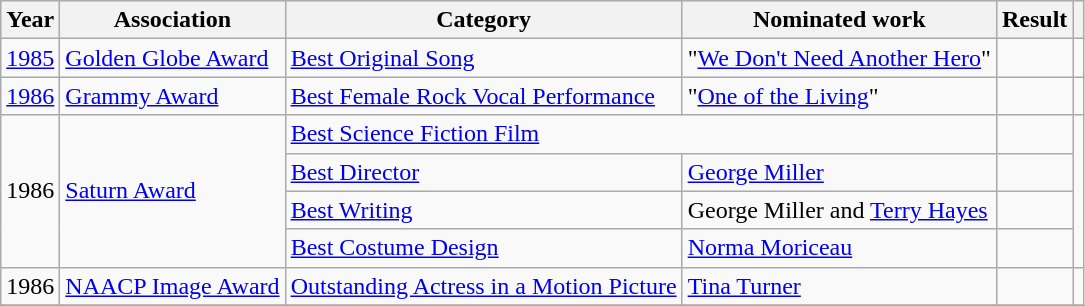<table class="wikitable">
<tr>
<th>Year</th>
<th>Association</th>
<th>Category</th>
<th>Nominated work</th>
<th>Result</th>
<th class=unsortable></th>
</tr>
<tr>
<td><a href='#'>1985</a></td>
<td><a href='#'>Golden Globe Award</a></td>
<td><a href='#'>Best Original Song</a></td>
<td>"<a href='#'>We Don't Need Another Hero</a>"</td>
<td></td>
<td></td>
</tr>
<tr>
<td><a href='#'>1986</a></td>
<td><a href='#'>Grammy Award</a></td>
<td><a href='#'>Best Female Rock Vocal Performance</a></td>
<td>"<a href='#'>One of the Living</a>"</td>
<td></td>
<td></td>
</tr>
<tr>
<td rowspan=4>1986</td>
<td rowspan=4><a href='#'>Saturn Award</a></td>
<td colspan=2><a href='#'>Best Science Fiction Film</a></td>
<td></td>
<td rowspan=4></td>
</tr>
<tr>
<td><a href='#'>Best Director</a></td>
<td><a href='#'>George Miller</a></td>
<td></td>
</tr>
<tr>
<td><a href='#'>Best Writing</a></td>
<td>George Miller and <a href='#'>Terry Hayes</a></td>
<td></td>
</tr>
<tr>
<td><a href='#'>Best Costume Design</a></td>
<td><a href='#'>Norma Moriceau</a></td>
<td></td>
</tr>
<tr>
<td>1986</td>
<td><a href='#'>NAACP Image Award</a></td>
<td><a href='#'>Outstanding Actress in a Motion Picture</a></td>
<td><a href='#'>Tina Turner</a></td>
<td></td>
<td></td>
</tr>
<tr>
</tr>
</table>
